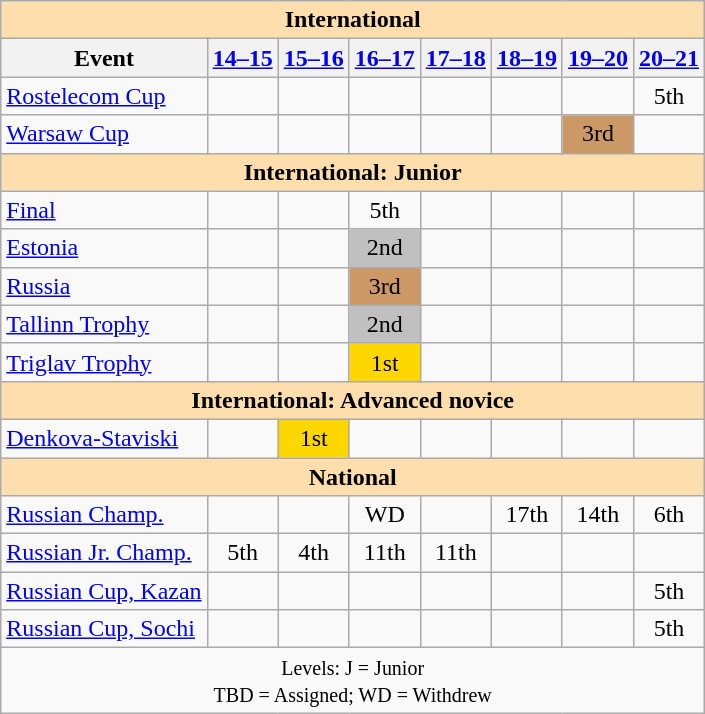<table class="wikitable" style="text-align:center">
<tr>
<th style="background-color: #ffdead; " colspan=8 align=center>International</th>
</tr>
<tr>
<th>Event</th>
<th><a href='#'>14–15</a></th>
<th><a href='#'>15–16</a></th>
<th><a href='#'>16–17</a></th>
<th><a href='#'>17–18</a></th>
<th><a href='#'>18–19</a></th>
<th><a href='#'>19–20</a></th>
<th><a href='#'>20–21</a></th>
</tr>
<tr>
<td align=left> <a href='#'>Rostelecom Cup</a></td>
<td></td>
<td></td>
<td></td>
<td></td>
<td></td>
<td></td>
<td>5th</td>
</tr>
<tr>
<td align=left> <a href='#'>Warsaw Cup</a></td>
<td></td>
<td></td>
<td></td>
<td></td>
<td></td>
<td bgcolor=cc9966>3rd</td>
<td></td>
</tr>
<tr>
<th style="background-color: #ffdead; " colspan=8 align=center>International: Junior</th>
</tr>
<tr>
<td align=left> <a href='#'>Final</a></td>
<td></td>
<td></td>
<td>5th</td>
<td></td>
<td></td>
<td></td>
<td></td>
</tr>
<tr>
<td align=left> <a href='#'>Estonia</a></td>
<td></td>
<td></td>
<td bgcolor=silver>2nd</td>
<td></td>
<td></td>
<td></td>
<td></td>
</tr>
<tr>
<td align=left> <a href='#'>Russia</a></td>
<td></td>
<td></td>
<td bgcolor=cc9966>3rd</td>
<td></td>
<td></td>
<td></td>
<td></td>
</tr>
<tr>
<td align=left><a href='#'>Tallinn Trophy</a></td>
<td></td>
<td></td>
<td bgcolor=silver>2nd</td>
<td></td>
<td></td>
<td></td>
<td></td>
</tr>
<tr>
<td align=left><a href='#'>Triglav Trophy</a></td>
<td></td>
<td></td>
<td bgcolor=gold>1st</td>
<td></td>
<td></td>
<td></td>
<td></td>
</tr>
<tr>
<th style="background-color: #ffdead; " colspan=8 align=center>International: Advanced novice</th>
</tr>
<tr>
<td align=left><a href='#'>Denkova-Staviski</a></td>
<td></td>
<td bgcolor=gold>1st</td>
<td></td>
<td></td>
<td></td>
<td></td>
<td></td>
</tr>
<tr>
<th style="background-color: #ffdead; " colspan=8 align=center>National</th>
</tr>
<tr>
<td align=left><a href='#'>Russian Champ.</a></td>
<td></td>
<td></td>
<td>WD</td>
<td></td>
<td>17th</td>
<td>14th</td>
<td>6th</td>
</tr>
<tr>
<td align=left><a href='#'>Russian Jr. Champ.</a></td>
<td>5th</td>
<td>4th</td>
<td>11th</td>
<td>11th</td>
<td></td>
<td></td>
<td></td>
</tr>
<tr>
<td align=left><a href='#'>Russian Cup, Kazan</a></td>
<td></td>
<td></td>
<td></td>
<td></td>
<td></td>
<td></td>
<td>5th</td>
</tr>
<tr>
<td align=left><a href='#'>Russian Cup, Sochi</a></td>
<td></td>
<td></td>
<td></td>
<td></td>
<td></td>
<td></td>
<td>5th</td>
</tr>
<tr>
<td colspan=8 align=center><small> Levels: J = Junior <br> TBD = Assigned; WD = Withdrew </small></td>
</tr>
</table>
